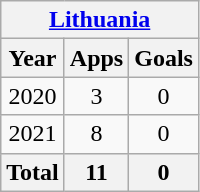<table class="wikitable" style="text-align:center">
<tr>
<th colspan=3><a href='#'>Lithuania</a></th>
</tr>
<tr>
<th>Year</th>
<th>Apps</th>
<th>Goals</th>
</tr>
<tr>
<td>2020</td>
<td>3</td>
<td>0</td>
</tr>
<tr>
<td>2021</td>
<td>8</td>
<td>0</td>
</tr>
<tr>
<th>Total</th>
<th>11</th>
<th>0</th>
</tr>
</table>
